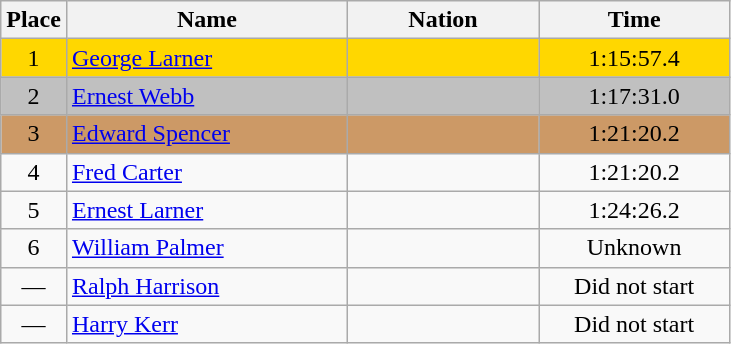<table class=wikitable>
<tr>
<th width=20>Place</th>
<th width=180>Name</th>
<th width=120>Nation</th>
<th width=120>Time</th>
</tr>
<tr bgcolor=gold>
<td align=center>1</td>
<td><a href='#'>George Larner</a></td>
<td></td>
<td align=center>1:15:57.4</td>
</tr>
<tr bgcolor=silver>
<td align=center>2</td>
<td><a href='#'>Ernest Webb</a></td>
<td></td>
<td align=center>1:17:31.0</td>
</tr>
<tr bgcolor=cc9966>
<td align=center>3</td>
<td><a href='#'>Edward Spencer</a></td>
<td></td>
<td align=center>1:21:20.2</td>
</tr>
<tr>
<td align=center>4</td>
<td><a href='#'>Fred Carter</a></td>
<td></td>
<td align=center>1:21:20.2</td>
</tr>
<tr>
<td align=center>5</td>
<td><a href='#'>Ernest Larner</a></td>
<td></td>
<td align=center>1:24:26.2</td>
</tr>
<tr>
<td align=center>6</td>
<td><a href='#'>William Palmer</a></td>
<td></td>
<td align=center>Unknown</td>
</tr>
<tr>
<td align=center>—</td>
<td><a href='#'>Ralph Harrison</a></td>
<td></td>
<td align=center>Did not start</td>
</tr>
<tr>
<td align=center>—</td>
<td><a href='#'>Harry Kerr</a></td>
<td></td>
<td align=center>Did not start</td>
</tr>
</table>
